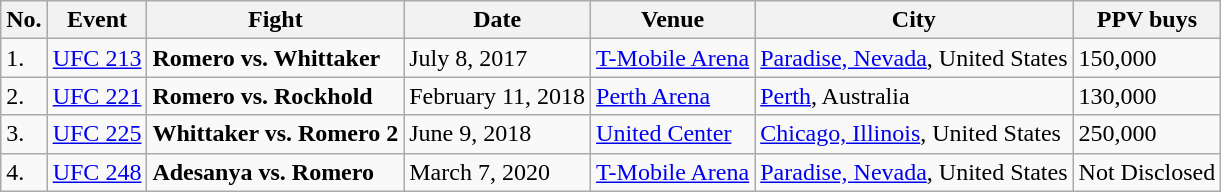<table class="wikitable">
<tr>
<th>No.</th>
<th>Event</th>
<th>Fight</th>
<th>Date</th>
<th>Venue</th>
<th>City</th>
<th>PPV buys</th>
</tr>
<tr>
<td>1.</td>
<td><a href='#'>UFC 213</a></td>
<td><strong>Romero vs. Whittaker</strong></td>
<td>July 8, 2017</td>
<td><a href='#'>T-Mobile Arena</a></td>
<td><a href='#'>Paradise, Nevada</a>, United States</td>
<td>150,000</td>
</tr>
<tr>
<td>2.</td>
<td><a href='#'>UFC 221</a></td>
<td><strong>Romero vs. Rockhold</strong></td>
<td>February 11, 2018</td>
<td><a href='#'>Perth Arena</a></td>
<td><a href='#'>Perth</a>, Australia</td>
<td>130,000</td>
</tr>
<tr>
<td>3.</td>
<td><a href='#'>UFC 225</a></td>
<td><strong>Whittaker vs. Romero 2</strong></td>
<td>June 9, 2018</td>
<td><a href='#'>United Center</a></td>
<td><a href='#'>Chicago, Illinois</a>, United States</td>
<td>250,000</td>
</tr>
<tr>
<td>4.</td>
<td><a href='#'>UFC 248</a></td>
<td><strong>Adesanya vs. Romero</strong></td>
<td>March 7, 2020</td>
<td><a href='#'>T-Mobile Arena</a></td>
<td><a href='#'>Paradise, Nevada</a>, United States</td>
<td>Not Disclosed</td>
</tr>
</table>
